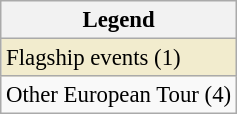<table class="wikitable" style="font-size:95%;">
<tr>
<th>Legend</th>
</tr>
<tr style="background:#f2ecce;">
<td>Flagship events (1)</td>
</tr>
<tr>
<td>Other European Tour (4)</td>
</tr>
</table>
